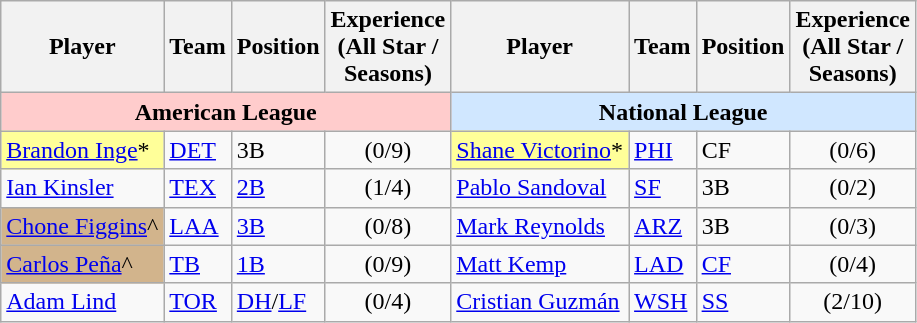<table class="wikitable">
<tr>
<th>Player</th>
<th>Team</th>
<th>Position</th>
<th>Experience<br>(All Star / <br>Seasons)</th>
<th>Player</th>
<th>Team</th>
<th>Position</th>
<th>Experience<br>(All Star / <br>Seasons)</th>
</tr>
<tr>
<th colspan=4 style="background-color:#FFCCCC">American League</th>
<th colspan=4 style="background-color:#D0E7FF">National League</th>
</tr>
<tr>
<td style="background:#FFFF99"><a href='#'>Brandon Inge</a>*</td>
<td><a href='#'>DET</a></td>
<td>3B</td>
<td align="center">(0/9)</td>
<td style="background:#FFFF99"><a href='#'>Shane Victorino</a>*</td>
<td><a href='#'>PHI</a></td>
<td>CF</td>
<td align="center">(0/6)</td>
</tr>
<tr>
<td><a href='#'>Ian Kinsler</a></td>
<td><a href='#'>TEX</a></td>
<td><a href='#'>2B</a></td>
<td align="center">(1/4)</td>
<td><a href='#'>Pablo Sandoval</a></td>
<td><a href='#'>SF</a></td>
<td>3B</td>
<td align="center">(0/2)</td>
</tr>
<tr>
<td style="background:tan"><a href='#'>Chone Figgins</a>^</td>
<td><a href='#'>LAA</a></td>
<td><a href='#'>3B</a></td>
<td align="center">(0/8)</td>
<td><a href='#'>Mark Reynolds</a></td>
<td><a href='#'>ARZ</a></td>
<td>3B</td>
<td align="center">(0/3)</td>
</tr>
<tr>
<td style="background:tan"><a href='#'>Carlos Peña</a>^</td>
<td><a href='#'>TB</a></td>
<td><a href='#'>1B</a></td>
<td align="center">(0/9)</td>
<td><a href='#'>Matt Kemp</a></td>
<td><a href='#'>LAD</a></td>
<td><a href='#'>CF</a></td>
<td align="center">(0/4)</td>
</tr>
<tr>
<td><a href='#'>Adam Lind</a></td>
<td><a href='#'>TOR</a></td>
<td><a href='#'>DH</a>/<a href='#'>LF</a></td>
<td align="center">(0/4)</td>
<td><a href='#'>Cristian Guzmán</a></td>
<td><a href='#'>WSH</a></td>
<td><a href='#'>SS</a></td>
<td align="center">(2/10)</td>
</tr>
</table>
